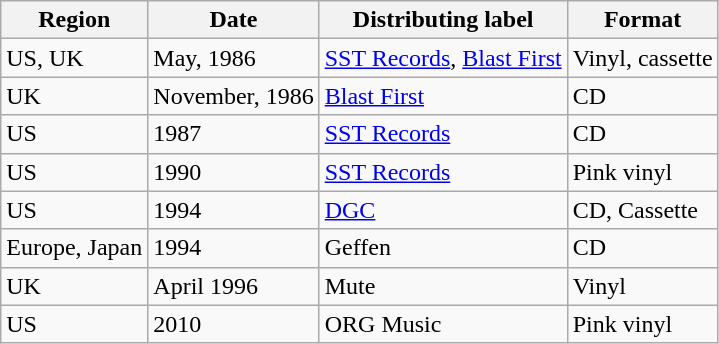<table class="wikitable">
<tr>
<th>Region</th>
<th>Date</th>
<th>Distributing label</th>
<th>Format</th>
</tr>
<tr>
<td>US, UK</td>
<td>May, 1986</td>
<td><a href='#'>SST Records</a>, <a href='#'>Blast First</a></td>
<td>Vinyl, cassette</td>
</tr>
<tr>
<td>UK</td>
<td>November, 1986</td>
<td><a href='#'>Blast First</a></td>
<td>CD</td>
</tr>
<tr>
<td>US</td>
<td>1987</td>
<td><a href='#'>SST Records</a></td>
<td>CD</td>
</tr>
<tr>
<td>US</td>
<td>1990</td>
<td><a href='#'>SST Records</a></td>
<td>Pink vinyl</td>
</tr>
<tr>
<td>US</td>
<td>1994</td>
<td><a href='#'>DGC</a></td>
<td>CD, Cassette</td>
</tr>
<tr>
<td>Europe, Japan</td>
<td>1994</td>
<td>Geffen</td>
<td>CD</td>
</tr>
<tr>
<td>UK</td>
<td>April 1996</td>
<td>Mute</td>
<td>Vinyl</td>
</tr>
<tr>
<td>US</td>
<td>2010</td>
<td>ORG Music</td>
<td>Pink vinyl</td>
</tr>
</table>
